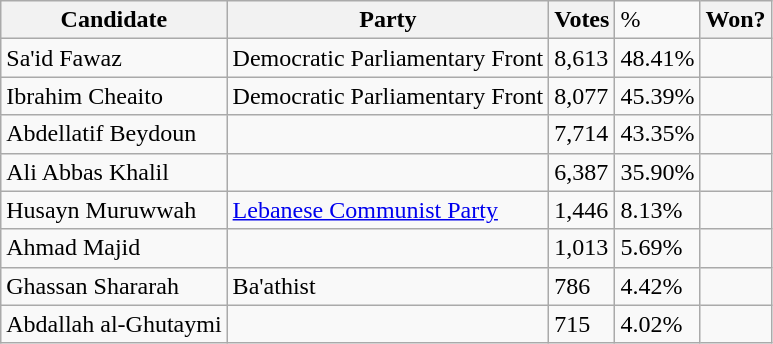<table class="wikitable">
<tr>
<th>Candidate</th>
<th>Party</th>
<th>Votes</th>
<td>%</td>
<th>Won?</th>
</tr>
<tr>
<td>Sa'id Fawaz</td>
<td>Democratic Parliamentary Front</td>
<td>8,613</td>
<td>48.41%</td>
<td></td>
</tr>
<tr>
<td>Ibrahim Cheaito</td>
<td>Democratic Parliamentary Front</td>
<td>8,077</td>
<td>45.39%</td>
<td></td>
</tr>
<tr>
<td>Abdellatif Beydoun</td>
<td></td>
<td>7,714</td>
<td>43.35%</td>
<td></td>
</tr>
<tr>
<td>Ali Abbas Khalil</td>
<td></td>
<td>6,387</td>
<td>35.90%</td>
<td></td>
</tr>
<tr>
<td>Husayn Muruwwah</td>
<td><a href='#'>Lebanese Communist Party</a></td>
<td>1,446</td>
<td>8.13%</td>
<td></td>
</tr>
<tr>
<td>Ahmad Majid</td>
<td></td>
<td>1,013</td>
<td>5.69%</td>
<td></td>
</tr>
<tr>
<td>Ghassan Shararah</td>
<td>Ba'athist</td>
<td>786</td>
<td>4.42%</td>
<td></td>
</tr>
<tr>
<td>Abdallah al-Ghutaymi</td>
<td></td>
<td>715</td>
<td>4.02%</td>
<td></td>
</tr>
</table>
